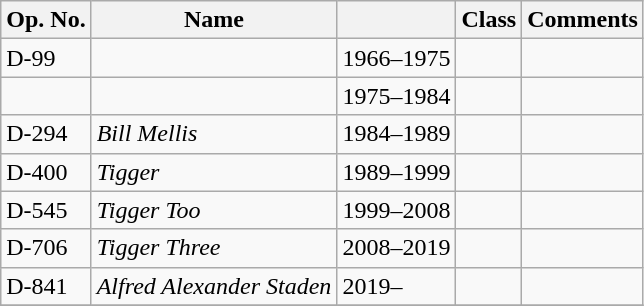<table class="wikitable">
<tr>
<th>Op. No.</th>
<th>Name</th>
<th></th>
<th>Class</th>
<th>Comments</th>
</tr>
<tr>
<td>D-99</td>
<td></td>
<td>1966–1975</td>
<td></td>
<td></td>
</tr>
<tr>
<td></td>
<td></td>
<td>1975–1984</td>
<td></td>
<td></td>
</tr>
<tr>
<td>D-294</td>
<td><em>Bill Mellis</em></td>
<td>1984–1989</td>
<td></td>
<td></td>
</tr>
<tr>
<td>D-400</td>
<td><em>Tigger</em></td>
<td>1989–1999</td>
<td></td>
<td></td>
</tr>
<tr>
<td>D-545</td>
<td><em>Tigger Too</em></td>
<td>1999–2008</td>
<td></td>
<td></td>
</tr>
<tr>
<td>D-706</td>
<td><em>Tigger Three</em></td>
<td>2008–2019</td>
<td></td>
<td></td>
</tr>
<tr>
<td>D-841</td>
<td><em>Alfred Alexander Staden</em></td>
<td>2019–</td>
<td></td>
<td></td>
</tr>
<tr>
</tr>
</table>
